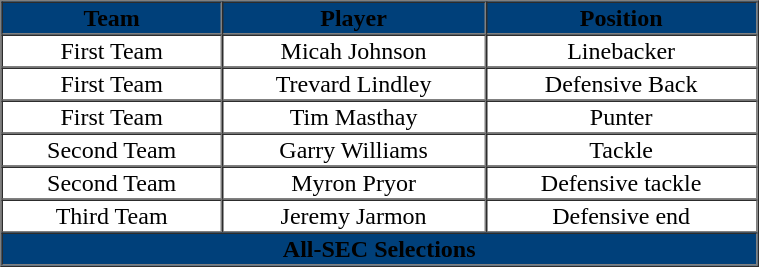<table cellpadding="1" border="1" cellspacing="0" style="width:40%;">
<tr>
<th style="background:#00407a;"><span>Team</span></th>
<th style="background:#00407a;"><span>Player</span></th>
<th style="background:#00407a;"><span>Position</span></th>
</tr>
<tr style="text-align:center;">
<td>First Team</td>
<td>Micah Johnson</td>
<td>Linebacker</td>
</tr>
<tr style="text-align:center;">
<td>First Team</td>
<td>Trevard Lindley</td>
<td>Defensive Back</td>
</tr>
<tr style="text-align:center;">
<td>First Team</td>
<td>Tim Masthay</td>
<td>Punter</td>
</tr>
<tr style="text-align:center;">
<td>Second Team</td>
<td>Garry Williams</td>
<td>Tackle</td>
</tr>
<tr style="text-align:center;">
<td>Second Team</td>
<td>Myron Pryor</td>
<td>Defensive tackle</td>
</tr>
<tr style="text-align:center;">
<td>Third Team</td>
<td>Jeremy Jarmon</td>
<td>Defensive end</td>
</tr>
<tr style="text-align:center;">
<td colspan="3" style="background:#00407a;"><span><strong>All-SEC Selections</strong></span></td>
</tr>
</table>
